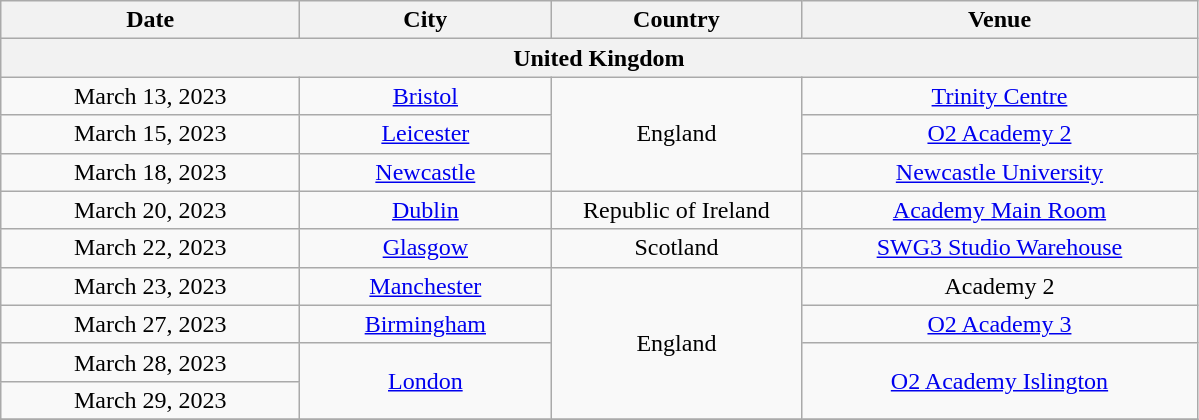<table class="wikitable plainrowheaders" style="text-align:center;">
<tr>
<th scope="col" style="width:12em;">Date</th>
<th scope="col" style="width:10em;">City</th>
<th scope="col" style="width:10em;">Country</th>
<th scope="col" style="width:16em;">Venue</th>
</tr>
<tr>
<th colspan="9">United Kingdom</th>
</tr>
<tr>
<td>March 13, 2023</td>
<td><a href='#'>Bristol</a></td>
<td rowspan="3">England</td>
<td><a href='#'>Trinity Centre</a></td>
</tr>
<tr>
<td>March 15, 2023</td>
<td><a href='#'>Leicester</a></td>
<td><a href='#'>O2 Academy 2</a></td>
</tr>
<tr>
<td>March 18, 2023</td>
<td><a href='#'>Newcastle</a></td>
<td><a href='#'>Newcastle University</a></td>
</tr>
<tr>
<td>March 20, 2023</td>
<td><a href='#'>Dublin</a></td>
<td>Republic of Ireland</td>
<td><a href='#'>Academy Main Room</a></td>
</tr>
<tr>
<td>March 22, 2023</td>
<td><a href='#'>Glasgow</a></td>
<td>Scotland</td>
<td><a href='#'>SWG3 Studio Warehouse</a></td>
</tr>
<tr>
<td>March 23, 2023</td>
<td><a href='#'>Manchester</a></td>
<td rowspan="4">England</td>
<td>Academy 2</td>
</tr>
<tr>
<td>March 27, 2023</td>
<td><a href='#'>Birmingham</a></td>
<td><a href='#'>O2 Academy 3</a></td>
</tr>
<tr>
<td>March 28, 2023</td>
<td rowspan="2"><a href='#'>London</a></td>
<td rowspan="2"><a href='#'>O2 Academy Islington</a></td>
</tr>
<tr>
<td>March 29, 2023</td>
</tr>
<tr>
</tr>
</table>
